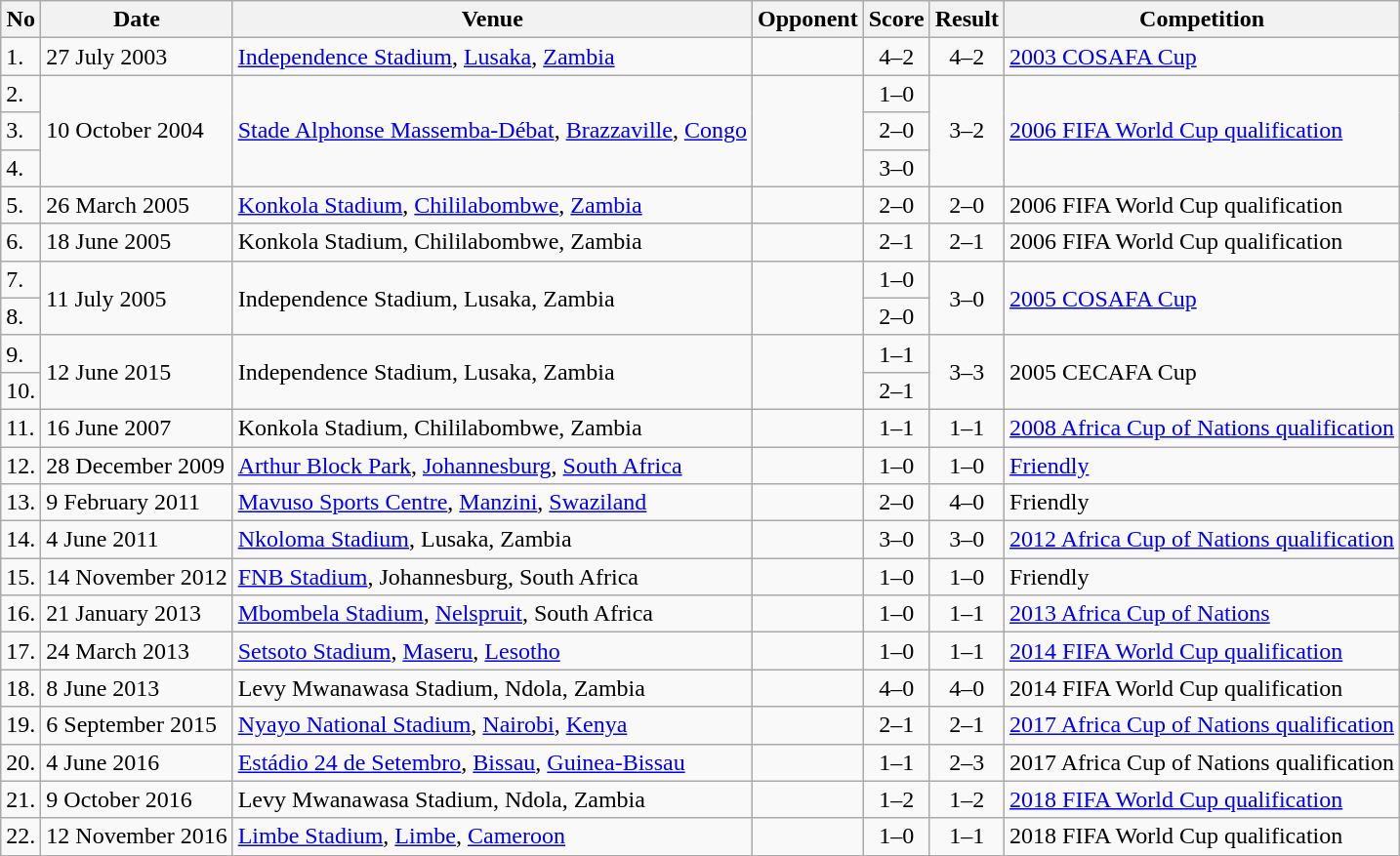<table class="wikitable">
<tr>
<th>No</th>
<th>Date</th>
<th>Venue</th>
<th>Opponent</th>
<th>Score</th>
<th>Result</th>
<th>Competition</th>
</tr>
<tr>
<td>1.</td>
<td>27 July 2003</td>
<td><a href='#'>Independence Stadium</a>, <a href='#'>Lusaka</a>, <a href='#'>Zambia</a></td>
<td></td>
<td align="center">4–2</td>
<td align="center">4–2</td>
<td><a href='#'>2003 COSAFA Cup</a></td>
</tr>
<tr>
<td>2.</td>
<td rowspan="3">10 October 2004</td>
<td rowspan="3"><a href='#'>Stade Alphonse Massemba-Débat</a>, <a href='#'>Brazzaville</a>, <a href='#'>Congo</a></td>
<td rowspan="3"></td>
<td align="center">1–0</td>
<td rowspan="3" style="text-align:center">3–2</td>
<td rowspan="3"><a href='#'>2006 FIFA World Cup qualification</a></td>
</tr>
<tr>
<td>3.</td>
<td align="center">2–0</td>
</tr>
<tr>
<td>4.</td>
<td align="center">3–0</td>
</tr>
<tr>
<td>5.</td>
<td>26 March 2005</td>
<td><a href='#'>Konkola Stadium</a>, <a href='#'>Chililabombwe</a>, <a href='#'>Zambia</a></td>
<td></td>
<td align="center">2–0</td>
<td align="center">2–0</td>
<td>2006 FIFA World Cup qualification</td>
</tr>
<tr>
<td>6.</td>
<td>18 June 2005</td>
<td>Konkola Stadium, Chililabombwe, Zambia</td>
<td></td>
<td align="center">2–1</td>
<td align="center">2–1</td>
<td>2006 FIFA World Cup qualification</td>
</tr>
<tr>
<td>7.</td>
<td rowspan="2">11 July 2005</td>
<td rowspan="2">Independence Stadium, Lusaka, Zambia</td>
<td rowspan="2"></td>
<td align="center">1–0</td>
<td rowspan="2" style="text-align:center">3–0</td>
<td rowspan="2"><a href='#'>2005 COSAFA Cup</a></td>
</tr>
<tr>
<td>8.</td>
<td align="center">2–0</td>
</tr>
<tr>
<td>9.</td>
<td rowspan="2">12 June 2015</td>
<td rowspan="2">Independence Stadium, Lusaka, Zambia</td>
<td rowspan="2"></td>
<td align="center">1–1</td>
<td rowspan="2" style="text-align:center">3–3</td>
<td rowspan="2">2005 CECAFA Cup</td>
</tr>
<tr>
<td>10.</td>
<td align="center">2–1</td>
</tr>
<tr>
<td>11.</td>
<td>16 June 2007</td>
<td>Konkola Stadium, Chililabombwe, Zambia</td>
<td></td>
<td align="center">1–1</td>
<td align="center">1–1</td>
<td><a href='#'>2008 Africa Cup of Nations qualification</a></td>
</tr>
<tr>
<td>12.</td>
<td>28 December 2009</td>
<td><a href='#'>Arthur Block Park</a>, <a href='#'>Johannesburg</a>, <a href='#'>South Africa</a></td>
<td></td>
<td align="center">1–0</td>
<td align="center">1–0</td>
<td><a href='#'>Friendly</a></td>
</tr>
<tr>
<td>13.</td>
<td>9 February 2011</td>
<td><a href='#'>Mavuso Sports Centre</a>, <a href='#'>Manzini</a>, <a href='#'>Swaziland</a></td>
<td></td>
<td align="center">2–0</td>
<td align="center">4–0</td>
<td>Friendly</td>
</tr>
<tr>
<td>14.</td>
<td>4 June 2011</td>
<td><a href='#'>Nkoloma Stadium</a>, Lusaka, Zambia</td>
<td></td>
<td align="center">3–0</td>
<td align="center">3–0</td>
<td><a href='#'>2012 Africa Cup of Nations qualification</a></td>
</tr>
<tr>
<td>15.</td>
<td>14 November 2012</td>
<td><a href='#'>FNB Stadium</a>, Johannesburg, South Africa</td>
<td></td>
<td align="center">1–0</td>
<td align="center">1–0</td>
<td>Friendly</td>
</tr>
<tr>
<td>16.</td>
<td>21 January 2013</td>
<td><a href='#'>Mbombela Stadium</a>, <a href='#'>Nelspruit</a>, South Africa</td>
<td></td>
<td align="center">1–0</td>
<td align="center">1–1</td>
<td><a href='#'>2013 Africa Cup of Nations</a></td>
</tr>
<tr>
<td>17.</td>
<td>24 March 2013</td>
<td><a href='#'>Setsoto Stadium</a>, <a href='#'>Maseru</a>, <a href='#'>Lesotho</a></td>
<td></td>
<td align="center">1–0</td>
<td align="center">1–1</td>
<td><a href='#'>2014 FIFA World Cup qualification</a></td>
</tr>
<tr>
<td>18.</td>
<td>8 June 2013</td>
<td>Levy Mwanawasa Stadium, Ndola, Zambia</td>
<td></td>
<td align="center">4–0</td>
<td align="center">4–0</td>
<td>2014 FIFA World Cup qualification</td>
</tr>
<tr>
<td>19.</td>
<td>6 September 2015</td>
<td><a href='#'>Nyayo National Stadium</a>, <a href='#'>Nairobi</a>, <a href='#'>Kenya</a></td>
<td></td>
<td align="center">2–1</td>
<td align="center">2–1</td>
<td><a href='#'>2017 Africa Cup of Nations qualification</a></td>
</tr>
<tr>
<td>20.</td>
<td>4 June 2016</td>
<td><a href='#'>Estádio 24 de Setembro</a>, <a href='#'>Bissau</a>, <a href='#'>Guinea-Bissau</a></td>
<td></td>
<td align="center">1–1</td>
<td align="center">2–3</td>
<td>2017 Africa Cup of Nations qualification</td>
</tr>
<tr>
<td>21.</td>
<td>9 October 2016</td>
<td>Levy Mwanawasa Stadium, Ndola, Zambia</td>
<td></td>
<td align="center">1–2</td>
<td align="center">1–2</td>
<td><a href='#'>2018 FIFA World Cup qualification</a></td>
</tr>
<tr>
<td>22.</td>
<td>12 November 2016</td>
<td><a href='#'>Limbe Stadium</a>, <a href='#'>Limbe</a>, <a href='#'>Cameroon</a></td>
<td></td>
<td align="center">1–0</td>
<td align="center">1–1</td>
<td>2018 FIFA World Cup qualification</td>
</tr>
</table>
